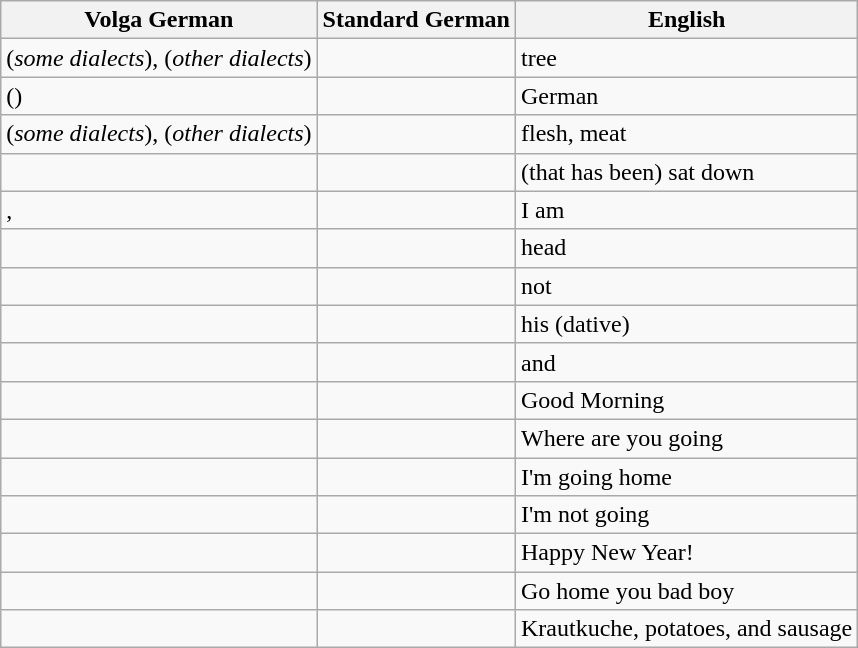<table class="wikitable">
<tr>
<th>Volga German</th>
<th>Standard German</th>
<th>English</th>
</tr>
<tr>
<td> (<em>some dialects</em>),  (<em>other dialects</em>)</td>
<td></td>
<td>tree</td>
</tr>
<tr>
<td> ()</td>
<td></td>
<td>German</td>
</tr>
<tr>
<td> (<em>some dialects</em>),  (<em>other dialects</em>)</td>
<td></td>
<td>flesh, meat</td>
</tr>
<tr>
<td></td>
<td></td>
<td>(that has been) sat down</td>
</tr>
<tr>
<td>, </td>
<td></td>
<td>I am</td>
</tr>
<tr>
<td></td>
<td></td>
<td>head</td>
</tr>
<tr>
<td></td>
<td></td>
<td>not</td>
</tr>
<tr>
<td></td>
<td></td>
<td>his (dative)</td>
</tr>
<tr>
<td></td>
<td></td>
<td>and</td>
</tr>
<tr>
<td></td>
<td></td>
<td>Good Morning</td>
</tr>
<tr>
<td></td>
<td></td>
<td>Where are you going</td>
</tr>
<tr>
<td></td>
<td></td>
<td>I'm going home</td>
</tr>
<tr>
<td></td>
<td></td>
<td>I'm not going</td>
</tr>
<tr>
<td></td>
<td></td>
<td>Happy New Year!</td>
</tr>
<tr>
<td></td>
<td></td>
<td>Go home you bad boy</td>
</tr>
<tr>
<td></td>
<td></td>
<td>Krautkuche, potatoes, and sausage</td>
</tr>
</table>
